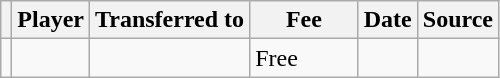<table class="wikitable plainrowheaders sortable">
<tr>
<th></th>
<th scope="col">Player</th>
<th>Transferred to</th>
<th style="width: 65px;">Fee</th>
<th scope="col">Date</th>
<th scope="col">Source</th>
</tr>
<tr>
<td align="center"></td>
<td></td>
<td></td>
<td>Free</td>
<td></td>
<td></td>
</tr>
</table>
